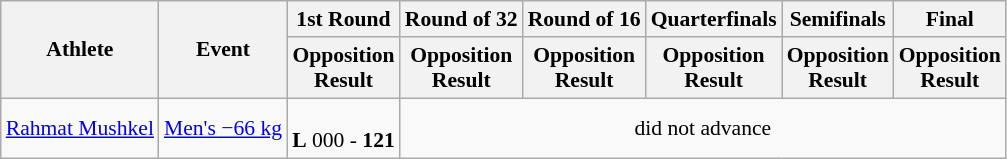<table class="wikitable" style="font-size:90%">
<tr>
<th rowspan="2">Athlete</th>
<th rowspan="2">Event</th>
<th>1st Round</th>
<th>Round of 32</th>
<th>Round of 16</th>
<th>Quarterfinals</th>
<th>Semifinals</th>
<th>Final</th>
</tr>
<tr>
<th>Opposition<br>Result</th>
<th>Opposition<br>Result</th>
<th>Opposition<br>Result</th>
<th>Opposition<br>Result</th>
<th>Opposition<br>Result</th>
<th>Opposition<br>Result</th>
</tr>
<tr>
<td><a href='#'>Rahmat Mushkel</a></td>
<td><a href='#'>Men's −66 kg</a></td>
<td align=center><br><strong>L</strong> 000 - <strong>121</strong></td>
<td align=center colspan="7">did not advance</td>
</tr>
</table>
